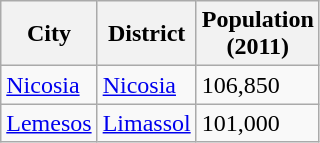<table class="wikitable sortable sticky-header col3right">
<tr>
<th>City</th>
<th>District</th>
<th>Population<br>(2011)</th>
</tr>
<tr>
<td><a href='#'>Nicosia</a></td>
<td><a href='#'>Nicosia</a></td>
<td>106,850</td>
</tr>
<tr>
<td><a href='#'>Lemesos</a></td>
<td><a href='#'>Limassol</a></td>
<td>101,000</td>
</tr>
</table>
